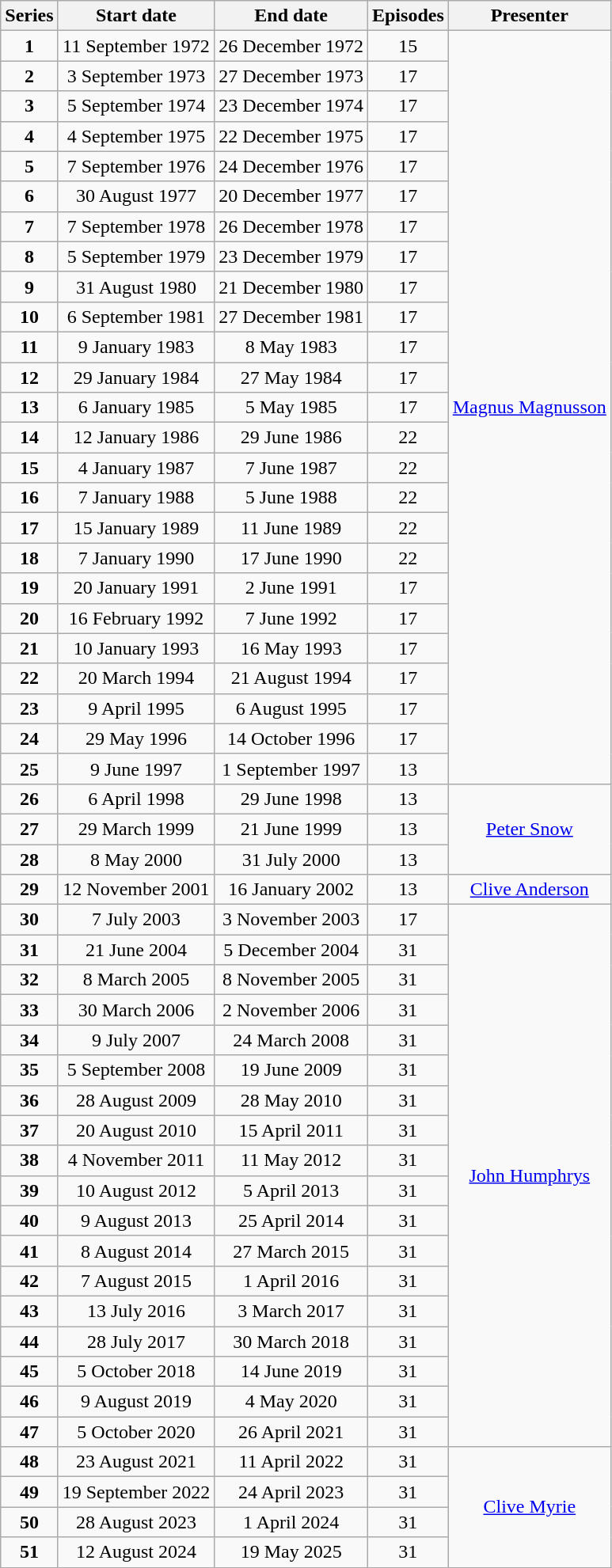<table class="wikitable" style="text-align:center;">
<tr>
<th>Series</th>
<th>Start date</th>
<th>End date</th>
<th>Episodes</th>
<th>Presenter</th>
</tr>
<tr>
<td><strong>1</strong></td>
<td>11 September 1972</td>
<td>26 December 1972</td>
<td>15</td>
<td rowspan=25><a href='#'>Magnus Magnusson</a></td>
</tr>
<tr>
<td><strong>2</strong></td>
<td>3 September 1973</td>
<td>27 December 1973</td>
<td>17</td>
</tr>
<tr>
<td><strong>3</strong></td>
<td>5 September 1974</td>
<td>23 December 1974</td>
<td>17</td>
</tr>
<tr>
<td><strong>4</strong></td>
<td>4 September 1975</td>
<td>22 December 1975</td>
<td>17</td>
</tr>
<tr>
<td><strong>5</strong></td>
<td>7 September 1976</td>
<td>24 December 1976</td>
<td>17</td>
</tr>
<tr>
<td><strong>6</strong></td>
<td>30 August 1977</td>
<td>20 December 1977</td>
<td>17</td>
</tr>
<tr>
<td><strong>7</strong></td>
<td>7 September 1978</td>
<td>26 December 1978</td>
<td>17</td>
</tr>
<tr>
<td><strong>8</strong></td>
<td>5 September 1979</td>
<td>23 December 1979</td>
<td>17</td>
</tr>
<tr>
<td><strong>9</strong></td>
<td>31 August 1980</td>
<td>21 December 1980</td>
<td>17</td>
</tr>
<tr>
<td><strong>10</strong></td>
<td>6 September 1981</td>
<td>27 December 1981</td>
<td>17</td>
</tr>
<tr>
<td><strong>11</strong></td>
<td>9 January 1983</td>
<td>8 May 1983</td>
<td>17</td>
</tr>
<tr>
<td><strong>12</strong></td>
<td>29 January 1984</td>
<td>27 May 1984</td>
<td>17</td>
</tr>
<tr>
<td><strong>13</strong></td>
<td>6 January 1985</td>
<td>5 May 1985</td>
<td>17</td>
</tr>
<tr>
<td><strong>14</strong></td>
<td>12 January 1986</td>
<td>29 June 1986</td>
<td>22</td>
</tr>
<tr>
<td><strong>15</strong></td>
<td>4 January 1987</td>
<td>7 June 1987</td>
<td>22</td>
</tr>
<tr>
<td><strong>16</strong></td>
<td>7 January 1988</td>
<td>5 June 1988</td>
<td>22</td>
</tr>
<tr>
<td><strong>17</strong></td>
<td>15 January 1989</td>
<td>11 June 1989</td>
<td>22</td>
</tr>
<tr>
<td><strong>18</strong></td>
<td>7 January 1990</td>
<td>17 June 1990</td>
<td>22</td>
</tr>
<tr>
<td><strong>19</strong></td>
<td>20 January 1991</td>
<td>2 June 1991</td>
<td>17</td>
</tr>
<tr>
<td><strong>20</strong></td>
<td>16 February 1992</td>
<td>7 June 1992</td>
<td>17</td>
</tr>
<tr>
<td><strong>21</strong></td>
<td>10 January 1993</td>
<td>16 May 1993</td>
<td>17</td>
</tr>
<tr>
<td><strong>22</strong></td>
<td>20 March 1994</td>
<td>21 August 1994</td>
<td>17</td>
</tr>
<tr>
<td><strong>23</strong></td>
<td>9 April 1995</td>
<td>6 August 1995</td>
<td>17</td>
</tr>
<tr>
<td><strong>24</strong></td>
<td>29 May 1996</td>
<td>14 October 1996</td>
<td>17</td>
</tr>
<tr>
<td><strong>25</strong></td>
<td>9 June 1997</td>
<td>1 September 1997</td>
<td>13</td>
</tr>
<tr>
<td><strong>26</strong></td>
<td>6 April 1998</td>
<td>29 June 1998</td>
<td>13</td>
<td rowspan=3><a href='#'>Peter Snow</a></td>
</tr>
<tr>
<td><strong>27</strong></td>
<td>29 March 1999</td>
<td>21 June 1999</td>
<td>13</td>
</tr>
<tr>
<td><strong>28</strong></td>
<td>8 May 2000</td>
<td>31 July 2000</td>
<td>13</td>
</tr>
<tr>
<td><strong>29</strong></td>
<td>12 November 2001</td>
<td>16 January 2002</td>
<td>13</td>
<td><a href='#'>Clive Anderson</a></td>
</tr>
<tr>
<td><strong>30</strong></td>
<td>7 July 2003</td>
<td>3 November 2003</td>
<td>17</td>
<td rowspan=18><a href='#'>John Humphrys</a></td>
</tr>
<tr>
<td><strong>31</strong></td>
<td>21 June 2004</td>
<td>5 December 2004</td>
<td>31</td>
</tr>
<tr>
<td><strong>32</strong></td>
<td>8 March 2005</td>
<td>8 November 2005</td>
<td>31</td>
</tr>
<tr>
<td><strong>33</strong></td>
<td>30 March 2006</td>
<td>2 November 2006</td>
<td>31</td>
</tr>
<tr>
<td><strong>34</strong></td>
<td>9 July 2007</td>
<td>24 March 2008</td>
<td>31</td>
</tr>
<tr>
<td><strong>35</strong></td>
<td>5 September 2008</td>
<td>19 June 2009</td>
<td>31</td>
</tr>
<tr>
<td><strong>36</strong></td>
<td>28 August 2009</td>
<td>28 May 2010</td>
<td>31</td>
</tr>
<tr>
<td><strong>37</strong></td>
<td>20 August 2010</td>
<td>15 April 2011</td>
<td>31</td>
</tr>
<tr>
<td><strong>38</strong></td>
<td>4 November 2011</td>
<td>11 May 2012</td>
<td>31</td>
</tr>
<tr>
<td><strong>39</strong></td>
<td>10 August 2012</td>
<td>5 April 2013</td>
<td>31</td>
</tr>
<tr>
<td><strong>40</strong></td>
<td>9 August 2013</td>
<td>25 April 2014</td>
<td>31</td>
</tr>
<tr>
<td><strong>41</strong></td>
<td>8 August 2014</td>
<td>27 March 2015</td>
<td>31</td>
</tr>
<tr>
<td><strong>42</strong></td>
<td>7 August 2015</td>
<td>1 April 2016</td>
<td>31</td>
</tr>
<tr>
<td><strong>43</strong></td>
<td>13 July 2016</td>
<td>3 March 2017</td>
<td>31</td>
</tr>
<tr>
<td><strong>44</strong></td>
<td>28 July 2017</td>
<td>30 March 2018</td>
<td>31</td>
</tr>
<tr>
<td><strong>45</strong></td>
<td>5 October 2018</td>
<td>14 June 2019</td>
<td>31</td>
</tr>
<tr>
<td><strong>46</strong></td>
<td>9 August 2019</td>
<td>4 May 2020</td>
<td>31</td>
</tr>
<tr>
<td><strong>47</strong></td>
<td>5 October 2020</td>
<td>26 April 2021</td>
<td>31</td>
</tr>
<tr>
<td><strong>48</strong></td>
<td>23 August 2021</td>
<td>11 April 2022</td>
<td>31</td>
<td rowspan=4><a href='#'>Clive Myrie</a></td>
</tr>
<tr>
<td><strong>49</strong></td>
<td>19 September 2022</td>
<td>24 April 2023</td>
<td>31</td>
</tr>
<tr>
<td><strong>50</strong></td>
<td>28 August 2023</td>
<td>1 April 2024</td>
<td>31</td>
</tr>
<tr>
<td><strong>51</strong></td>
<td>12 August 2024</td>
<td>19 May 2025</td>
<td>31</td>
</tr>
</table>
